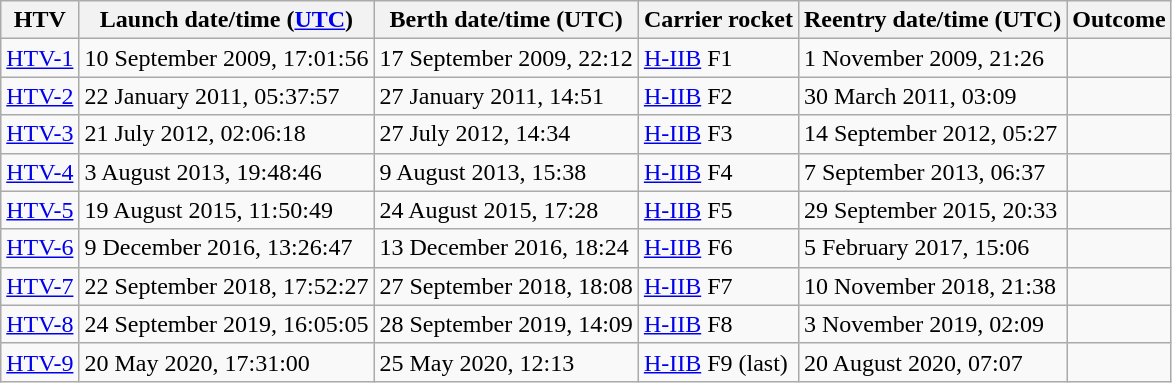<table class="wikitable sticky-header">
<tr>
<th>HTV</th>
<th>Launch date/time (<a href='#'>UTC</a>)</th>
<th>Berth date/time (UTC)</th>
<th>Carrier rocket</th>
<th>Reentry date/time (UTC)</th>
<th>Outcome</th>
</tr>
<tr>
<td><a href='#'>HTV-1</a></td>
<td>10 September 2009, 17:01:56</td>
<td>17 September 2009, 22:12</td>
<td><a href='#'>H-IIB</a> F1</td>
<td>1 November 2009, 21:26</td>
<td></td>
</tr>
<tr>
<td><a href='#'>HTV-2</a></td>
<td>22 January 2011, 05:37:57</td>
<td>27 January 2011, 14:51</td>
<td><a href='#'>H-IIB</a> F2</td>
<td>30 March 2011, 03:09</td>
<td></td>
</tr>
<tr>
<td><a href='#'>HTV-3</a></td>
<td>21 July 2012, 02:06:18</td>
<td>27 July 2012, 14:34</td>
<td><a href='#'>H-IIB</a> F3</td>
<td>14 September 2012, 05:27</td>
<td></td>
</tr>
<tr>
<td><a href='#'>HTV-4</a></td>
<td>3 August 2013, 19:48:46</td>
<td>9 August 2013, 15:38</td>
<td><a href='#'>H-IIB</a> F4</td>
<td>7 September 2013, 06:37</td>
<td></td>
</tr>
<tr>
<td><a href='#'>HTV-5</a></td>
<td>19 August 2015, 11:50:49</td>
<td>24 August 2015, 17:28</td>
<td><a href='#'>H-IIB</a> F5</td>
<td>29 September 2015, 20:33</td>
<td></td>
</tr>
<tr>
<td><a href='#'>HTV-6</a></td>
<td>9 December 2016, 13:26:47</td>
<td>13 December 2016, 18:24</td>
<td><a href='#'>H-IIB</a> F6</td>
<td>5 February 2017, 15:06</td>
<td></td>
</tr>
<tr>
<td><a href='#'>HTV-7</a></td>
<td>22 September 2018, 17:52:27</td>
<td>27 September 2018, 18:08</td>
<td><a href='#'>H-IIB</a> F7</td>
<td>10 November 2018, 21:38</td>
<td></td>
</tr>
<tr>
<td><a href='#'>HTV-8</a></td>
<td>24 September 2019, 16:05:05</td>
<td>28 September 2019, 14:09</td>
<td><a href='#'>H-IIB</a> F8</td>
<td>3 November 2019, 02:09</td>
<td></td>
</tr>
<tr>
<td><a href='#'>HTV-9</a></td>
<td>20 May 2020, 17:31:00</td>
<td>25 May 2020, 12:13</td>
<td><a href='#'>H-IIB</a> F9 (last)</td>
<td>20 August 2020, 07:07</td>
<td></td>
</tr>
</table>
